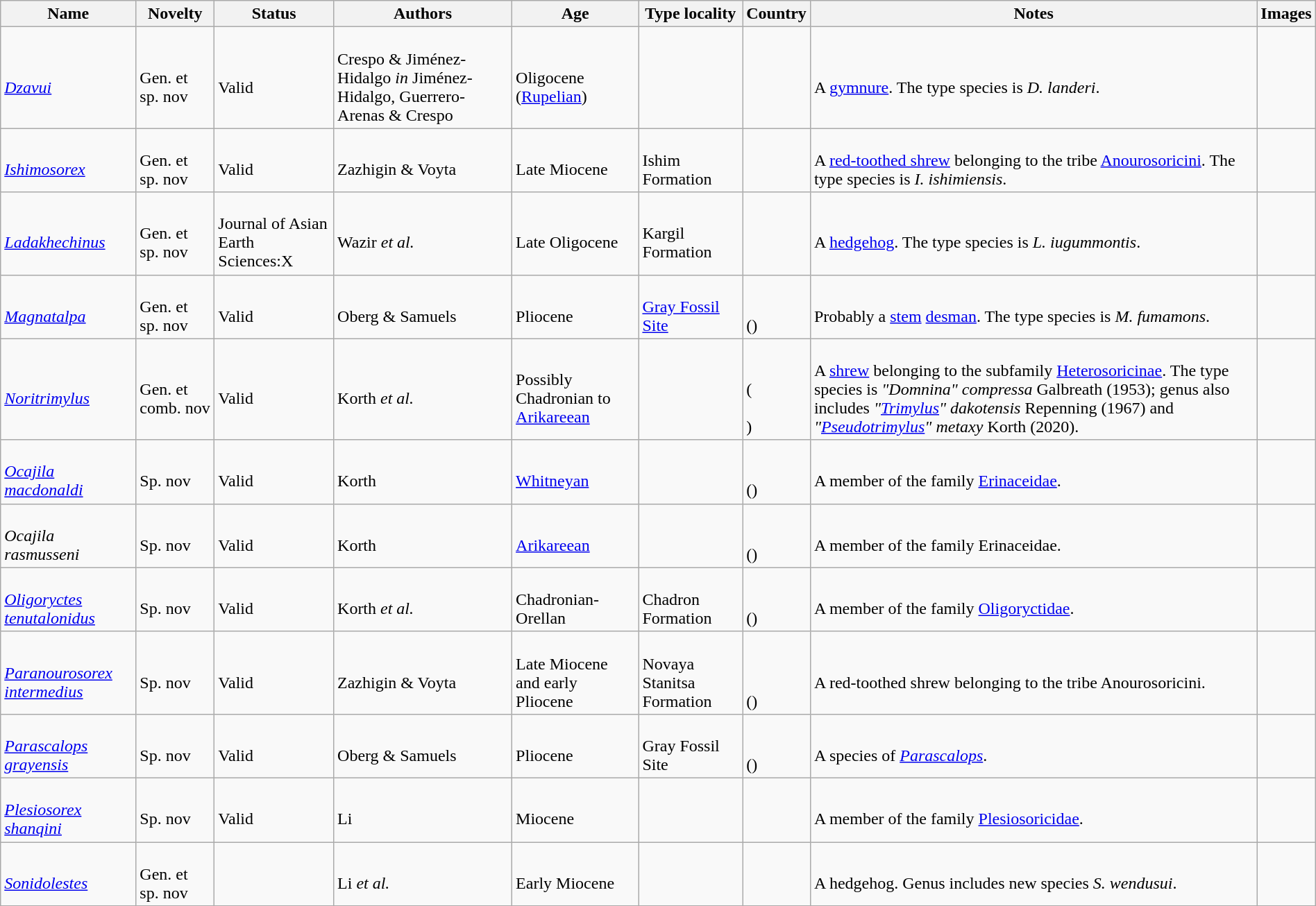<table class="wikitable sortable" align="center" width="100%">
<tr>
<th>Name</th>
<th>Novelty</th>
<th>Status</th>
<th>Authors</th>
<th>Age</th>
<th>Type locality</th>
<th>Country</th>
<th>Notes</th>
<th>Images</th>
</tr>
<tr>
<td><br><em><a href='#'>Dzavui</a></em></td>
<td><br>Gen. et sp. nov</td>
<td><br>Valid</td>
<td><br>Crespo & Jiménez-Hidalgo <em>in</em> Jiménez-Hidalgo, Guerrero-Arenas & Crespo</td>
<td><br>Oligocene (<a href='#'>Rupelian</a>)</td>
<td></td>
<td><br></td>
<td><br>A <a href='#'>gymnure</a>. The type species is <em>D. landeri</em>.</td>
<td></td>
</tr>
<tr>
<td><br><em><a href='#'>Ishimosorex</a></em></td>
<td><br>Gen. et sp. nov</td>
<td><br>Valid</td>
<td><br>Zazhigin & Voyta</td>
<td><br>Late Miocene</td>
<td><br>Ishim Formation</td>
<td><br></td>
<td><br>A <a href='#'>red-toothed shrew</a> belonging to the tribe <a href='#'>Anourosoricini</a>. The type species is <em>I. ishimiensis</em>.</td>
<td></td>
</tr>
<tr>
<td><br><em><a href='#'>Ladakhechinus</a></em></td>
<td><br>Gen. et sp. nov</td>
<td><br>Journal of Asian Earth Sciences:X</td>
<td><br>Wazir <em>et al.</em></td>
<td><br>Late Oligocene</td>
<td><br>Kargil Formation</td>
<td><br></td>
<td><br>A <a href='#'>hedgehog</a>. The type species is <em>L. iugummontis</em>.</td>
<td></td>
</tr>
<tr>
<td><br><em><a href='#'>Magnatalpa</a></em></td>
<td><br>Gen. et sp. nov</td>
<td><br>Valid</td>
<td><br>Oberg & Samuels</td>
<td><br>Pliocene</td>
<td><br><a href='#'>Gray Fossil Site</a></td>
<td><br><br>()</td>
<td><br>Probably a <a href='#'>stem</a> <a href='#'>desman</a>. The type species is <em>M. fumamons</em>.</td>
<td></td>
</tr>
<tr>
<td><br><em><a href='#'>Noritrimylus</a></em></td>
<td><br>Gen. et comb. nov</td>
<td><br>Valid</td>
<td><br>Korth <em>et al.</em></td>
<td><br>Possibly Chadronian to <a href='#'>Arikareean</a></td>
<td></td>
<td><br><br>(<br><br>)</td>
<td><br>A <a href='#'>shrew</a> belonging to the subfamily <a href='#'>Heterosoricinae</a>. The type species is <em>"Domnina" compressa</em> Galbreath (1953); genus also includes <em>"<a href='#'>Trimylus</a>" dakotensis</em> Repenning (1967) and <em>"<a href='#'>Pseudotrimylus</a>" metaxy</em> Korth (2020).</td>
<td></td>
</tr>
<tr>
<td><br><em><a href='#'>Ocajila macdonaldi</a></em></td>
<td><br>Sp. nov</td>
<td><br>Valid</td>
<td><br>Korth</td>
<td><br><a href='#'>Whitneyan</a></td>
<td></td>
<td><br><br>()</td>
<td><br>A member of the family <a href='#'>Erinaceidae</a>.</td>
<td></td>
</tr>
<tr>
<td><br><em>Ocajila rasmusseni</em></td>
<td><br>Sp. nov</td>
<td><br>Valid</td>
<td><br>Korth</td>
<td><br><a href='#'>Arikareean</a></td>
<td></td>
<td><br><br>()</td>
<td><br>A member of the family Erinaceidae.</td>
<td></td>
</tr>
<tr>
<td><br><em><a href='#'>Oligoryctes tenutalonidus</a></em></td>
<td><br>Sp. nov</td>
<td><br>Valid</td>
<td><br>Korth <em>et al.</em></td>
<td><br>Chadronian-Orellan</td>
<td><br>Chadron Formation</td>
<td><br><br>()</td>
<td><br>A member of the family <a href='#'>Oligoryctidae</a>.</td>
<td></td>
</tr>
<tr>
<td><br><em><a href='#'>Paranourosorex intermedius</a></em></td>
<td><br>Sp. nov</td>
<td><br>Valid</td>
<td><br>Zazhigin & Voyta</td>
<td><br>Late Miocene and early Pliocene</td>
<td><br>Novaya Stanitsa Formation</td>
<td><br><br>
<br>()</td>
<td><br>A red-toothed shrew belonging to the tribe Anourosoricini.</td>
<td></td>
</tr>
<tr>
<td><br><em><a href='#'>Parascalops grayensis</a></em></td>
<td><br>Sp. nov</td>
<td><br>Valid</td>
<td><br>Oberg & Samuels</td>
<td><br>Pliocene</td>
<td><br>Gray Fossil Site</td>
<td><br><br>()</td>
<td><br>A species of <em><a href='#'>Parascalops</a></em>.</td>
<td></td>
</tr>
<tr>
<td><br><em><a href='#'>Plesiosorex shanqini</a></em></td>
<td><br>Sp. nov</td>
<td><br>Valid</td>
<td><br>Li</td>
<td><br>Miocene</td>
<td></td>
<td><br></td>
<td><br>A member of the family <a href='#'>Plesiosoricidae</a>.</td>
<td></td>
</tr>
<tr>
<td><br><em><a href='#'>Sonidolestes</a></em></td>
<td><br>Gen. et sp. nov</td>
<td></td>
<td><br>Li <em>et al.</em></td>
<td><br>Early Miocene</td>
<td></td>
<td><br></td>
<td><br>A hedgehog. Genus includes new species <em>S. wendusui</em>.</td>
<td></td>
</tr>
<tr>
</tr>
</table>
